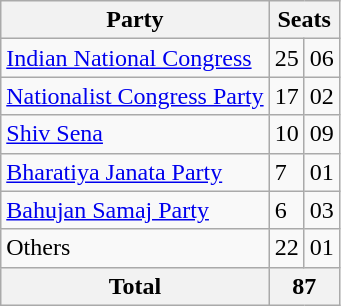<table class="wikitable">
<tr>
<th>Party</th>
<th colspan="2">Seats</th>
</tr>
<tr>
<td><a href='#'>Indian National Congress</a></td>
<td>25</td>
<td> 06</td>
</tr>
<tr>
<td><a href='#'>Nationalist Congress Party</a></td>
<td>17</td>
<td> 02</td>
</tr>
<tr>
<td><a href='#'>Shiv Sena</a></td>
<td>10</td>
<td> 09</td>
</tr>
<tr>
<td><a href='#'>Bharatiya Janata Party</a></td>
<td>7</td>
<td> 01</td>
</tr>
<tr>
<td><a href='#'>Bahujan Samaj Party</a></td>
<td>6</td>
<td> 03</td>
</tr>
<tr>
<td>Others</td>
<td>22</td>
<td> 01</td>
</tr>
<tr>
<th><strong>Total</strong></th>
<th colspan="2">87</th>
</tr>
</table>
